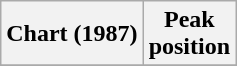<table class="wikitable plainrowheaders">
<tr>
<th scope="col">Chart (1987)</th>
<th scope="col">Peak<br>position</th>
</tr>
<tr>
</tr>
</table>
